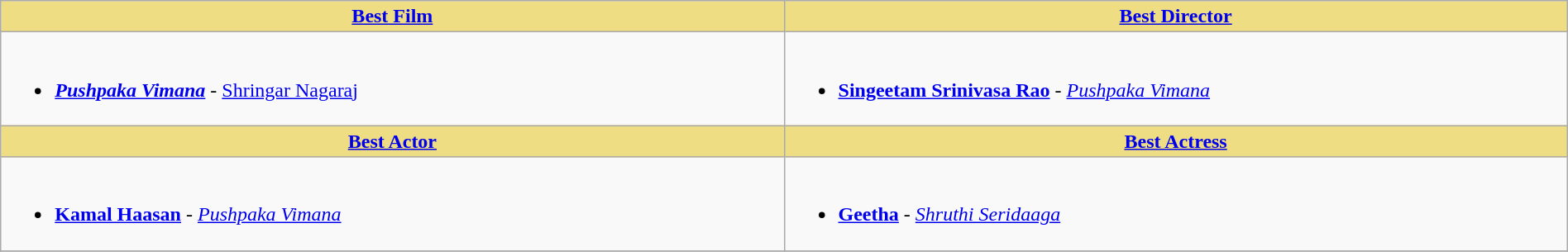<table class="wikitable" width=100% |>
<tr>
<th !  style="background:#eedd82; text-align:center; width:50%;"><a href='#'>Best Film</a></th>
<th !  style="background:#eedd82; text-align:center; width:50%;"><a href='#'>Best Director</a></th>
</tr>
<tr>
<td valign="top"><br><ul><li><strong><em><a href='#'>Pushpaka Vimana</a></em></strong> - <a href='#'>Shringar Nagaraj</a></li></ul></td>
<td valign="top"><br><ul><li><strong><a href='#'>Singeetam Srinivasa Rao</a></strong> - <em><a href='#'>Pushpaka Vimana</a></em></li></ul></td>
</tr>
<tr>
<th !  style="background:#eedd82; text-align:center; width:50%;"><a href='#'>Best Actor</a></th>
<th !  style="background:#eedd82; text-align:center; width:50%;"><a href='#'>Best Actress</a></th>
</tr>
<tr>
<td valign="top"><br><ul><li><strong><a href='#'>Kamal Haasan</a></strong> - <em><a href='#'>Pushpaka Vimana</a></em></li></ul></td>
<td valign="top"><br><ul><li><strong><a href='#'>Geetha</a></strong> - <em><a href='#'>Shruthi Seridaaga</a></em></li></ul></td>
</tr>
<tr>
</tr>
</table>
